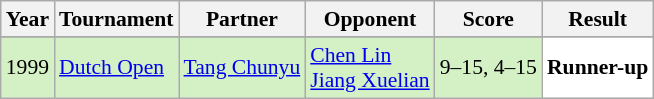<table class="sortable wikitable" style="font-size: 90%;">
<tr>
<th>Year</th>
<th>Tournament</th>
<th>Partner</th>
<th>Opponent</th>
<th>Score</th>
<th>Result</th>
</tr>
<tr>
</tr>
<tr style="background:#D4F1C5">
<td align="center">1999</td>
<td align="left"><a href='#'>Dutch Open</a></td>
<td align="left"> <a href='#'>Tang Chunyu</a></td>
<td align="left"> <a href='#'>Chen Lin</a> <br>  <a href='#'>Jiang Xuelian</a></td>
<td align="left">9–15, 4–15</td>
<td style="text-align:left; background:white"> <strong>Runner-up</strong></td>
</tr>
</table>
